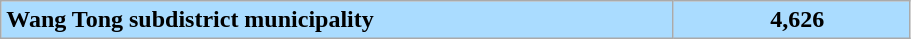<table class="wikitable" style="width:48%;">
<tr>
<th scope="col" style= "width:74%; background: #aadcff; text-align:left;"><strong>Wang Tong subdistrict municipality</strong></th>
<th scope="col" style= "width:26%; background: #aadcff; text-align:center;">  <strong>4,626</strong></th>
</tr>
</table>
